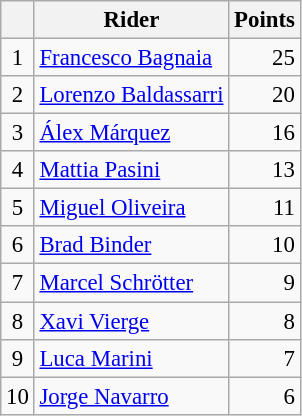<table class="wikitable" style="font-size: 95%;">
<tr>
<th></th>
<th>Rider</th>
<th>Points</th>
</tr>
<tr>
<td align=center>1</td>
<td> <a href='#'>Francesco Bagnaia</a></td>
<td align=right>25</td>
</tr>
<tr>
<td align=center>2</td>
<td> <a href='#'>Lorenzo Baldassarri</a></td>
<td align=right>20</td>
</tr>
<tr>
<td align=center>3</td>
<td> <a href='#'>Álex Márquez</a></td>
<td align=right>16</td>
</tr>
<tr>
<td align=center>4</td>
<td> <a href='#'>Mattia Pasini</a></td>
<td align=right>13</td>
</tr>
<tr>
<td align=center>5</td>
<td> <a href='#'>Miguel Oliveira</a></td>
<td align=right>11</td>
</tr>
<tr>
<td align=center>6</td>
<td> <a href='#'>Brad Binder</a></td>
<td align=right>10</td>
</tr>
<tr>
<td align=center>7</td>
<td> <a href='#'>Marcel Schrötter</a></td>
<td align=right>9</td>
</tr>
<tr>
<td align=center>8</td>
<td> <a href='#'>Xavi Vierge</a></td>
<td align=right>8</td>
</tr>
<tr>
<td align=center>9</td>
<td> <a href='#'>Luca Marini</a></td>
<td align=right>7</td>
</tr>
<tr>
<td align=center>10</td>
<td> <a href='#'>Jorge Navarro</a></td>
<td align=right>6</td>
</tr>
</table>
